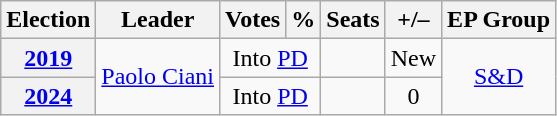<table class="wikitable" style="text-align:center">
<tr>
<th>Election</th>
<th>Leader</th>
<th>Votes</th>
<th>%</th>
<th>Seats</th>
<th>+/–</th>
<th>EP Group</th>
</tr>
<tr ->
<th><a href='#'>2019</a></th>
<td rowspan=2><a href='#'>Paolo Ciani</a></td>
<td colspan=2>Into <a href='#'>PD</a></td>
<td></td>
<td>New</td>
<td rowspan=2><a href='#'>S&D</a></td>
</tr>
<tr>
<th><a href='#'>2024</a></th>
<td colspan=2>Into <a href='#'>PD</a></td>
<td></td>
<td> 0</td>
</tr>
</table>
